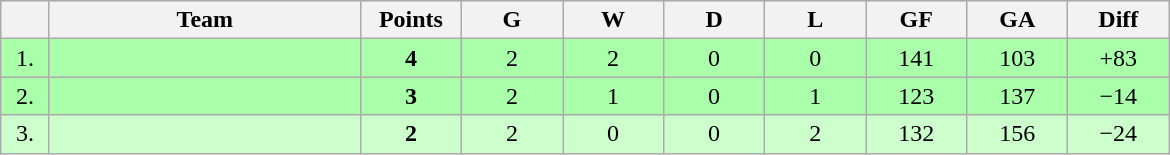<table class=wikitable style="text-align:center">
<tr bgcolor="#DCDCDC">
<th width="25"></th>
<th width="200">Team</th>
<th width="60">Points</th>
<th width="60">G</th>
<th width="60">W</th>
<th width="60">D</th>
<th width="60">L</th>
<th width="60">GF</th>
<th width="60">GA</th>
<th width="60">Diff</th>
</tr>
<tr bgcolor=#AAFFAA>
<td>1.</td>
<td align=left></td>
<td><strong>4</strong></td>
<td>2</td>
<td>2</td>
<td>0</td>
<td>0</td>
<td>141</td>
<td>103</td>
<td>+83</td>
</tr>
<tr bgcolor=#AAFFAA>
<td>2.</td>
<td align=left></td>
<td><strong>3</strong></td>
<td>2</td>
<td>1</td>
<td>0</td>
<td>1</td>
<td>123</td>
<td>137</td>
<td>−14</td>
</tr>
<tr bgcolor=#CCFFCC>
<td>3.</td>
<td align=left></td>
<td><strong>2</strong></td>
<td>2</td>
<td>0</td>
<td>0</td>
<td>2</td>
<td>132</td>
<td>156</td>
<td>−24</td>
</tr>
</table>
